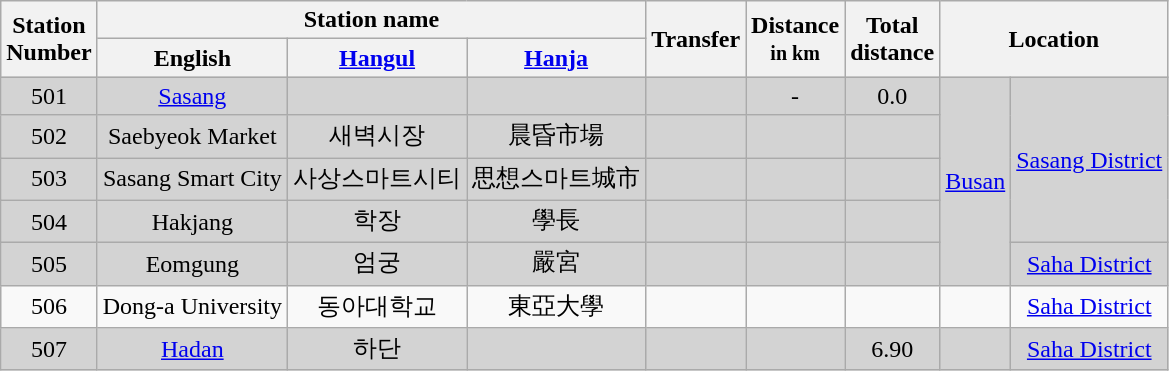<table class="wikitable" style="text-align:center">
<tr>
<th rowspan=2>Station<br>Number</th>
<th colspan=3>Station name</th>
<th rowspan=2>Transfer</th>
<th rowspan=2>Distance<br><small>in km</small></th>
<th rowspan=2>Total<br>distance</th>
<th rowspan=2; colspan=2>Location</th>
</tr>
<tr>
<th>English</th>
<th><a href='#'>Hangul</a></th>
<th><a href='#'>Hanja</a></th>
</tr>
<tr bgcolor="lightgrey">
<td>501</td>
<td><a href='#'>Sasang</a></td>
<td></td>
<td></td>
<td align=left> </td>
<td>-</td>
<td>0.0</td>
<td rowspan="5" style="text-align:center;"><a href='#'>Busan</a></td>
<td rowspan=4 style="text-align:center;"><a href='#'>Sasang District</a></td>
</tr>
<tr bgcolor="lightgrey">
<td>502</td>
<td>Saebyeok Market</td>
<td>새벽시장</td>
<td>晨昏市場</td>
<td></td>
<td></td>
<td></td>
</tr>
<tr bgcolor="lightgrey">
<td>503</td>
<td>Sasang Smart City</td>
<td>사상스마트시티</td>
<td>思想스마트城市</td>
<td></td>
<td></td>
<td></td>
</tr>
<tr bgcolor="lightgrey">
<td>504</td>
<td>Hakjang</td>
<td>학장</td>
<td>學長</td>
<td></td>
<td></td>
<td></td>
</tr>
<tr bgcolor="lightgrey">
<td>505</td>
<td>Eomgung</td>
<td>엄궁</td>
<td>嚴宮</td>
<td></td>
<td></td>
<td></td>
<td><a href='#'>Saha District</a></td>
</tr>
<tr>
<td>506</td>
<td>Dong-a University</td>
<td>동아대학교</td>
<td>東亞大學</td>
<td></td>
<td></td>
<td></td>
<td></td>
<td><a href='#'>Saha District</a></td>
</tr>
<tr bgcolor="lightgrey">
<td>507</td>
<td><a href='#'>Hadan</a></td>
<td>하단</td>
<td></td>
<td align="left"></td>
<td></td>
<td>6.90</td>
<td></td>
<td><a href='#'>Saha District</a></td>
</tr>
</table>
